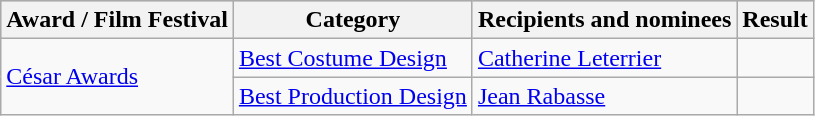<table class="wikitable plainrowheaders sortable">
<tr style="background:#ccc; text-align:center;">
<th scope="col">Award / Film Festival</th>
<th scope="col">Category</th>
<th scope="col">Recipients and nominees</th>
<th scope="col">Result</th>
</tr>
<tr>
<td rowspan=2><a href='#'>César Awards</a></td>
<td><a href='#'>Best Costume Design</a></td>
<td><a href='#'>Catherine Leterrier</a></td>
<td></td>
</tr>
<tr>
<td><a href='#'>Best Production Design</a></td>
<td><a href='#'>Jean Rabasse</a></td>
<td></td>
</tr>
</table>
